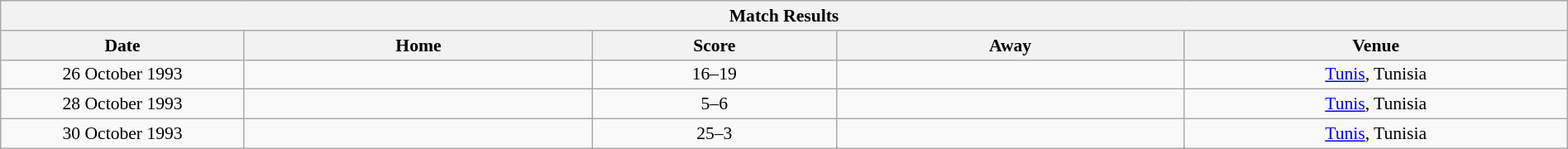<table class="wikitable" style="font-size:90%; width: 100%; text-align: center;">
<tr>
<th colspan=5>Match Results</th>
</tr>
<tr>
<th width=7%>Date</th>
<th width=10%>Home</th>
<th width=7%>Score</th>
<th width=10%>Away</th>
<th width=11%>Venue</th>
</tr>
<tr>
<td>26 October 1993</td>
<td></td>
<td>16–19</td>
<td></td>
<td><a href='#'>Tunis</a>, Tunisia</td>
</tr>
<tr>
<td>28 October 1993</td>
<td></td>
<td>5–6</td>
<td></td>
<td><a href='#'>Tunis</a>, Tunisia</td>
</tr>
<tr>
<td>30 October 1993</td>
<td></td>
<td>25–3</td>
<td></td>
<td><a href='#'>Tunis</a>, Tunisia</td>
</tr>
</table>
